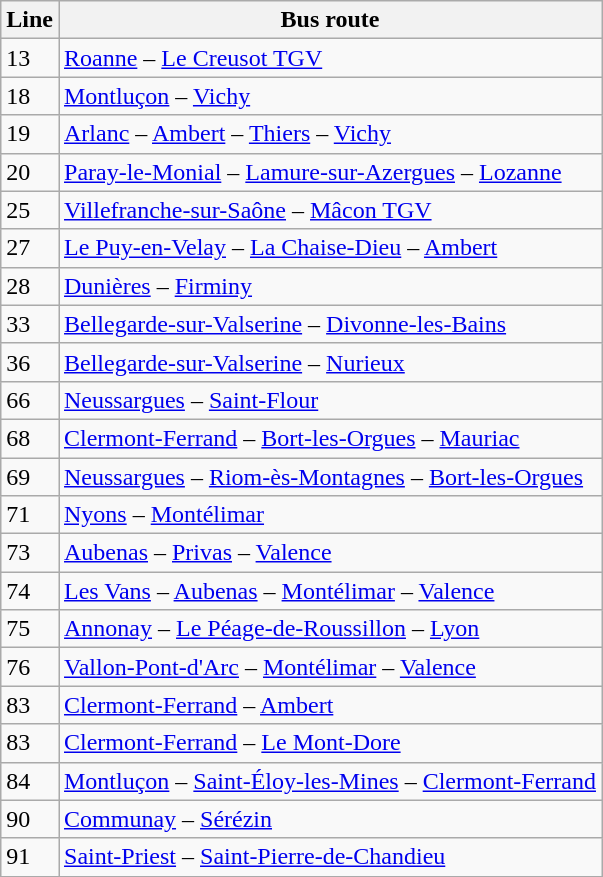<table class="wikitable">
<tr>
<th>Line</th>
<th>Bus route</th>
</tr>
<tr>
<td>13</td>
<td><a href='#'>Roanne</a> – <a href='#'>Le Creusot TGV</a></td>
</tr>
<tr>
<td>18</td>
<td><a href='#'>Montluçon</a> – <a href='#'>Vichy</a></td>
</tr>
<tr>
<td>19</td>
<td><a href='#'>Arlanc</a> – <a href='#'>Ambert</a> – <a href='#'>Thiers</a> – <a href='#'>Vichy</a></td>
</tr>
<tr>
<td>20</td>
<td><a href='#'>Paray-le-Monial</a> – <a href='#'>Lamure-sur-Azergues</a> – <a href='#'>Lozanne</a></td>
</tr>
<tr>
<td>25</td>
<td><a href='#'>Villefranche-sur-Saône</a> – <a href='#'>Mâcon TGV</a></td>
</tr>
<tr>
<td>27</td>
<td><a href='#'>Le Puy-en-Velay</a> – <a href='#'>La Chaise-Dieu</a> – <a href='#'>Ambert</a></td>
</tr>
<tr>
<td>28</td>
<td><a href='#'>Dunières</a> – <a href='#'>Firminy</a></td>
</tr>
<tr>
<td>33</td>
<td><a href='#'>Bellegarde-sur-Valserine</a> – <a href='#'>Divonne-les-Bains</a></td>
</tr>
<tr>
<td>36</td>
<td><a href='#'>Bellegarde-sur-Valserine</a> – <a href='#'>Nurieux</a></td>
</tr>
<tr>
<td>66</td>
<td><a href='#'>Neussargues</a> – <a href='#'>Saint-Flour</a></td>
</tr>
<tr>
<td>68</td>
<td><a href='#'>Clermont-Ferrand</a> – <a href='#'>Bort-les-Orgues</a> – <a href='#'>Mauriac</a></td>
</tr>
<tr>
<td>69</td>
<td><a href='#'>Neussargues</a> – <a href='#'>Riom-ès-Montagnes</a> – <a href='#'>Bort-les-Orgues</a></td>
</tr>
<tr>
<td>71</td>
<td><a href='#'>Nyons</a> – <a href='#'>Montélimar</a></td>
</tr>
<tr>
<td>73</td>
<td><a href='#'>Aubenas</a> – <a href='#'>Privas</a> – <a href='#'>Valence</a></td>
</tr>
<tr>
<td>74</td>
<td><a href='#'>Les Vans</a> – <a href='#'>Aubenas</a> – <a href='#'>Montélimar</a> – <a href='#'>Valence</a></td>
</tr>
<tr>
<td>75</td>
<td><a href='#'>Annonay</a> – <a href='#'>Le Péage-de-Roussillon</a> – <a href='#'>Lyon</a></td>
</tr>
<tr>
<td>76</td>
<td><a href='#'>Vallon-Pont-d'Arc</a> – <a href='#'>Montélimar</a> – <a href='#'>Valence</a></td>
</tr>
<tr>
<td>83</td>
<td><a href='#'>Clermont-Ferrand</a> – <a href='#'>Ambert</a></td>
</tr>
<tr>
<td>83</td>
<td><a href='#'>Clermont-Ferrand</a> – <a href='#'>Le Mont-Dore</a></td>
</tr>
<tr>
<td>84</td>
<td><a href='#'>Montluçon</a> – <a href='#'>Saint-Éloy-les-Mines</a> – <a href='#'>Clermont-Ferrand</a></td>
</tr>
<tr>
<td>90</td>
<td><a href='#'>Communay</a> – <a href='#'>Sérézin</a></td>
</tr>
<tr>
<td>91</td>
<td><a href='#'>Saint-Priest</a> – <a href='#'>Saint-Pierre-de-Chandieu</a></td>
</tr>
<tr>
</tr>
</table>
